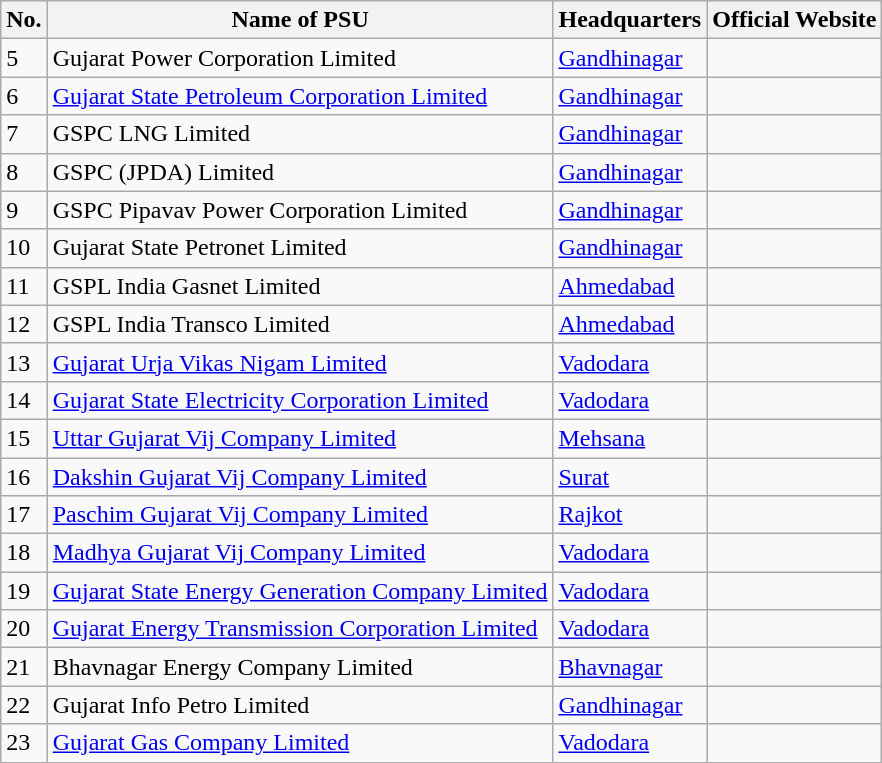<table class="wikitable">
<tr>
<th>No.</th>
<th>Name of PSU</th>
<th>Headquarters</th>
<th>Official Website</th>
</tr>
<tr>
<td>5</td>
<td>Gujarat Power Corporation Limited</td>
<td><a href='#'>Gandhinagar</a></td>
<td></td>
</tr>
<tr>
<td>6</td>
<td><a href='#'>Gujarat State Petroleum Corporation Limited</a></td>
<td><a href='#'>Gandhinagar</a></td>
<td></td>
</tr>
<tr>
<td>7</td>
<td>GSPC LNG Limited</td>
<td><a href='#'>Gandhinagar</a></td>
<td></td>
</tr>
<tr>
<td>8</td>
<td>GSPC (JPDA) Limited</td>
<td><a href='#'>Gandhinagar</a></td>
<td></td>
</tr>
<tr>
<td>9</td>
<td>GSPC Pipavav Power Corporation Limited</td>
<td><a href='#'>Gandhinagar</a></td>
<td></td>
</tr>
<tr>
<td>10</td>
<td>Gujarat State Petronet Limited</td>
<td><a href='#'>Gandhinagar</a></td>
<td></td>
</tr>
<tr>
<td>11</td>
<td>GSPL India Gasnet Limited</td>
<td><a href='#'>Ahmedabad</a></td>
<td></td>
</tr>
<tr>
<td>12</td>
<td>GSPL India Transco Limited</td>
<td><a href='#'>Ahmedabad</a></td>
<td></td>
</tr>
<tr>
<td>13</td>
<td><a href='#'>Gujarat Urja Vikas Nigam Limited</a></td>
<td><a href='#'>Vadodara</a></td>
<td></td>
</tr>
<tr>
<td>14</td>
<td><a href='#'>Gujarat State Electricity Corporation Limited</a></td>
<td><a href='#'>Vadodara</a></td>
<td></td>
</tr>
<tr>
<td>15</td>
<td><a href='#'>Uttar Gujarat Vij Company Limited</a></td>
<td><a href='#'>Mehsana</a></td>
<td></td>
</tr>
<tr>
<td>16</td>
<td><a href='#'>Dakshin Gujarat Vij Company Limited</a></td>
<td><a href='#'>Surat</a></td>
<td></td>
</tr>
<tr>
<td>17</td>
<td><a href='#'>Paschim Gujarat Vij Company Limited</a></td>
<td><a href='#'>Rajkot</a></td>
<td></td>
</tr>
<tr>
<td>18</td>
<td><a href='#'>Madhya Gujarat Vij Company Limited</a></td>
<td><a href='#'>Vadodara</a></td>
<td></td>
</tr>
<tr>
<td>19</td>
<td><a href='#'>Gujarat State Energy Generation Company Limited</a></td>
<td><a href='#'>Vadodara</a></td>
<td></td>
</tr>
<tr>
<td>20</td>
<td><a href='#'>Gujarat Energy Transmission Corporation Limited</a></td>
<td><a href='#'>Vadodara</a></td>
<td></td>
</tr>
<tr>
<td>21</td>
<td>Bhavnagar Energy Company Limited</td>
<td><a href='#'>Bhavnagar</a></td>
<td></td>
</tr>
<tr>
<td>22</td>
<td>Gujarat Info Petro Limited</td>
<td><a href='#'>Gandhinagar</a></td>
<td></td>
</tr>
<tr>
<td>23</td>
<td><a href='#'>Gujarat Gas Company Limited</a></td>
<td><a href='#'>Vadodara</a></td>
<td></td>
</tr>
</table>
